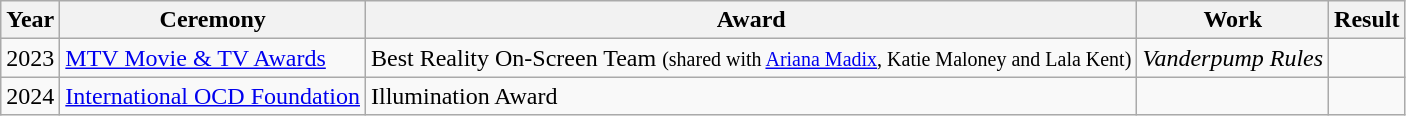<table class="wikitable">
<tr>
<th>Year</th>
<th>Ceremony</th>
<th>Award</th>
<th>Work</th>
<th>Result</th>
</tr>
<tr>
<td>2023</td>
<td><a href='#'>MTV Movie & TV Awards</a></td>
<td>Best Reality On-Screen Team <small>(shared with <a href='#'>Ariana Madix</a>, Katie Maloney and Lala Kent)</small></td>
<td><em>Vanderpump Rules</em></td>
<td></td>
</tr>
<tr>
<td>2024</td>
<td><a href='#'>International OCD Foundation</a></td>
<td>Illumination Award</td>
<td></td>
<td></td>
</tr>
</table>
